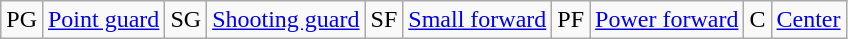<table class="wikitable">
<tr>
<td>PG</td>
<td><a href='#'>Point guard</a></td>
<td>SG</td>
<td><a href='#'>Shooting guard</a></td>
<td>SF</td>
<td><a href='#'>Small forward</a></td>
<td>PF</td>
<td><a href='#'>Power forward</a></td>
<td>C</td>
<td><a href='#'>Center</a></td>
</tr>
</table>
